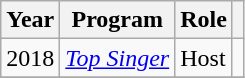<table class="wikitable">
<tr>
<th>Year</th>
<th>Program</th>
<th>Role</th>
<th scope="col" class="unsortable"></th>
</tr>
<tr>
<td>2018</td>
<td><em><a href='#'>Top Singer</a></em></td>
<td>Host</td>
<td style="text-align:center;"></td>
</tr>
<tr>
</tr>
</table>
